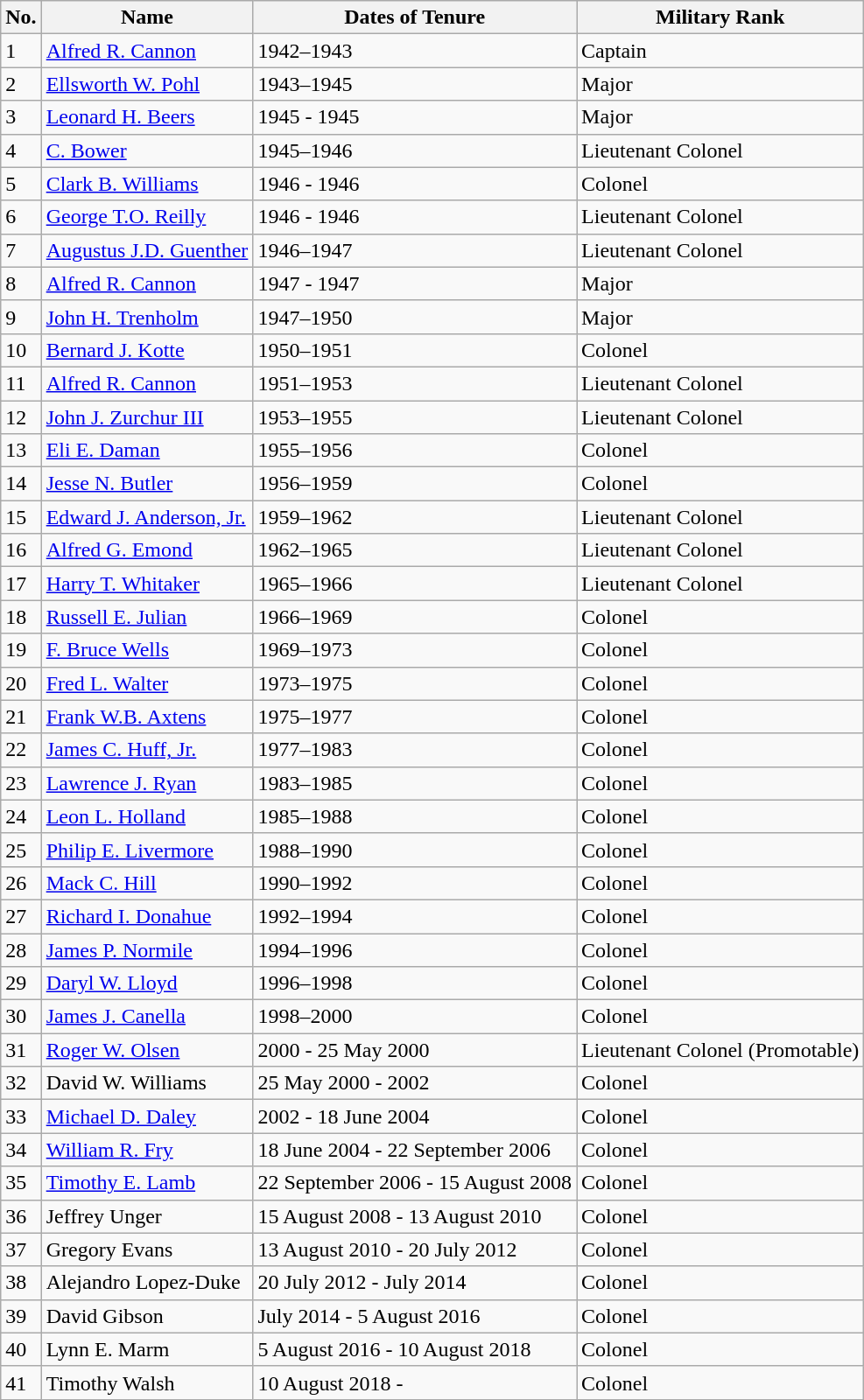<table class=wikitable>
<tr>
<th>No.</th>
<th>Name</th>
<th>Dates of Tenure</th>
<th>Military Rank</th>
</tr>
<tr>
<td>1</td>
<td><a href='#'>Alfred R. Cannon</a></td>
<td>1942–1943</td>
<td>Captain</td>
</tr>
<tr>
<td>2</td>
<td><a href='#'>Ellsworth W. Pohl</a></td>
<td>1943–1945</td>
<td>Major</td>
</tr>
<tr>
<td>3</td>
<td><a href='#'>Leonard H. Beers</a></td>
<td>1945 - 1945</td>
<td>Major</td>
</tr>
<tr>
<td>4</td>
<td><a href='#'>C. Bower</a></td>
<td>1945–1946</td>
<td>Lieutenant Colonel</td>
</tr>
<tr>
<td>5</td>
<td><a href='#'>Clark B. Williams</a></td>
<td>1946 - 1946</td>
<td>Colonel</td>
</tr>
<tr>
<td>6</td>
<td><a href='#'>George T.O. Reilly</a></td>
<td>1946 - 1946</td>
<td>Lieutenant Colonel</td>
</tr>
<tr>
<td>7</td>
<td><a href='#'>Augustus J.D. Guenther</a></td>
<td>1946–1947</td>
<td>Lieutenant Colonel</td>
</tr>
<tr>
<td>8</td>
<td><a href='#'>Alfred R. Cannon</a></td>
<td>1947 - 1947</td>
<td>Major</td>
</tr>
<tr>
<td>9</td>
<td><a href='#'>John H. Trenholm</a></td>
<td>1947–1950</td>
<td>Major</td>
</tr>
<tr>
<td>10</td>
<td><a href='#'>Bernard J. Kotte</a></td>
<td>1950–1951</td>
<td>Colonel</td>
</tr>
<tr>
<td>11</td>
<td><a href='#'>Alfred R. Cannon</a></td>
<td>1951–1953</td>
<td>Lieutenant Colonel</td>
</tr>
<tr>
<td>12</td>
<td><a href='#'>John J. Zurchur III</a></td>
<td>1953–1955</td>
<td>Lieutenant Colonel</td>
</tr>
<tr>
<td>13</td>
<td><a href='#'>Eli E. Daman</a></td>
<td>1955–1956</td>
<td>Colonel</td>
</tr>
<tr>
<td>14</td>
<td><a href='#'>Jesse N. Butler</a></td>
<td>1956–1959</td>
<td>Colonel</td>
</tr>
<tr>
<td>15</td>
<td><a href='#'>Edward J. Anderson, Jr.</a></td>
<td>1959–1962</td>
<td>Lieutenant Colonel</td>
</tr>
<tr>
<td>16</td>
<td><a href='#'>Alfred G. Emond</a></td>
<td>1962–1965</td>
<td>Lieutenant Colonel</td>
</tr>
<tr>
<td>17</td>
<td><a href='#'>Harry T. Whitaker</a></td>
<td>1965–1966</td>
<td>Lieutenant Colonel</td>
</tr>
<tr>
<td>18</td>
<td><a href='#'>Russell E. Julian</a></td>
<td>1966–1969</td>
<td>Colonel</td>
</tr>
<tr>
<td>19</td>
<td><a href='#'>F. Bruce Wells</a></td>
<td>1969–1973</td>
<td>Colonel</td>
</tr>
<tr>
<td>20</td>
<td><a href='#'>Fred L. Walter</a></td>
<td>1973–1975</td>
<td>Colonel</td>
</tr>
<tr>
<td>21</td>
<td><a href='#'>Frank W.B. Axtens</a></td>
<td>1975–1977</td>
<td>Colonel</td>
</tr>
<tr>
<td>22</td>
<td><a href='#'>James C. Huff, Jr.</a></td>
<td>1977–1983</td>
<td>Colonel</td>
</tr>
<tr>
<td>23</td>
<td><a href='#'>Lawrence J. Ryan</a></td>
<td>1983–1985</td>
<td>Colonel</td>
</tr>
<tr>
<td>24</td>
<td><a href='#'>Leon L. Holland</a></td>
<td>1985–1988</td>
<td>Colonel</td>
</tr>
<tr>
<td>25</td>
<td><a href='#'>Philip E. Livermore</a></td>
<td>1988–1990</td>
<td>Colonel</td>
</tr>
<tr>
<td>26</td>
<td><a href='#'>Mack C. Hill</a></td>
<td>1990–1992</td>
<td>Colonel</td>
</tr>
<tr>
<td>27</td>
<td><a href='#'>Richard I. Donahue</a></td>
<td>1992–1994</td>
<td>Colonel</td>
</tr>
<tr>
<td>28</td>
<td><a href='#'>James P. Normile</a></td>
<td>1994–1996</td>
<td>Colonel</td>
</tr>
<tr>
<td>29</td>
<td><a href='#'>Daryl W. Lloyd</a></td>
<td>1996–1998</td>
<td>Colonel</td>
</tr>
<tr>
<td>30</td>
<td><a href='#'>James J. Canella</a></td>
<td>1998–2000</td>
<td>Colonel</td>
</tr>
<tr>
<td>31</td>
<td><a href='#'>Roger W. Olsen</a></td>
<td>2000 - 25 May 2000</td>
<td>Lieutenant Colonel (Promotable)</td>
</tr>
<tr>
<td>32</td>
<td>David W. Williams</td>
<td>25 May 2000 - 2002</td>
<td>Colonel</td>
</tr>
<tr>
<td>33</td>
<td><a href='#'>Michael D. Daley</a></td>
<td>2002 - 18 June 2004</td>
<td>Colonel</td>
</tr>
<tr>
<td>34</td>
<td><a href='#'>William R. Fry</a></td>
<td>18 June 2004 - 22 September 2006</td>
<td>Colonel</td>
</tr>
<tr>
<td>35</td>
<td><a href='#'>Timothy E. Lamb</a></td>
<td>22 September 2006 - 15 August 2008</td>
<td>Colonel</td>
</tr>
<tr>
<td>36</td>
<td>Jeffrey Unger</td>
<td>15 August 2008 - 13 August 2010</td>
<td>Colonel</td>
</tr>
<tr>
<td>37</td>
<td>Gregory Evans</td>
<td>13 August 2010 - 20 July 2012</td>
<td>Colonel</td>
</tr>
<tr>
<td>38</td>
<td>Alejandro Lopez-Duke</td>
<td>20 July 2012 - July 2014</td>
<td>Colonel</td>
</tr>
<tr>
<td>39</td>
<td>David Gibson</td>
<td>July 2014 - 5 August 2016</td>
<td>Colonel</td>
</tr>
<tr>
<td>40</td>
<td>Lynn E. Marm</td>
<td>5 August 2016 - 10 August 2018</td>
<td>Colonel</td>
</tr>
<tr>
<td>41</td>
<td>Timothy Walsh</td>
<td>10 August 2018 -</td>
<td>Colonel</td>
</tr>
</table>
